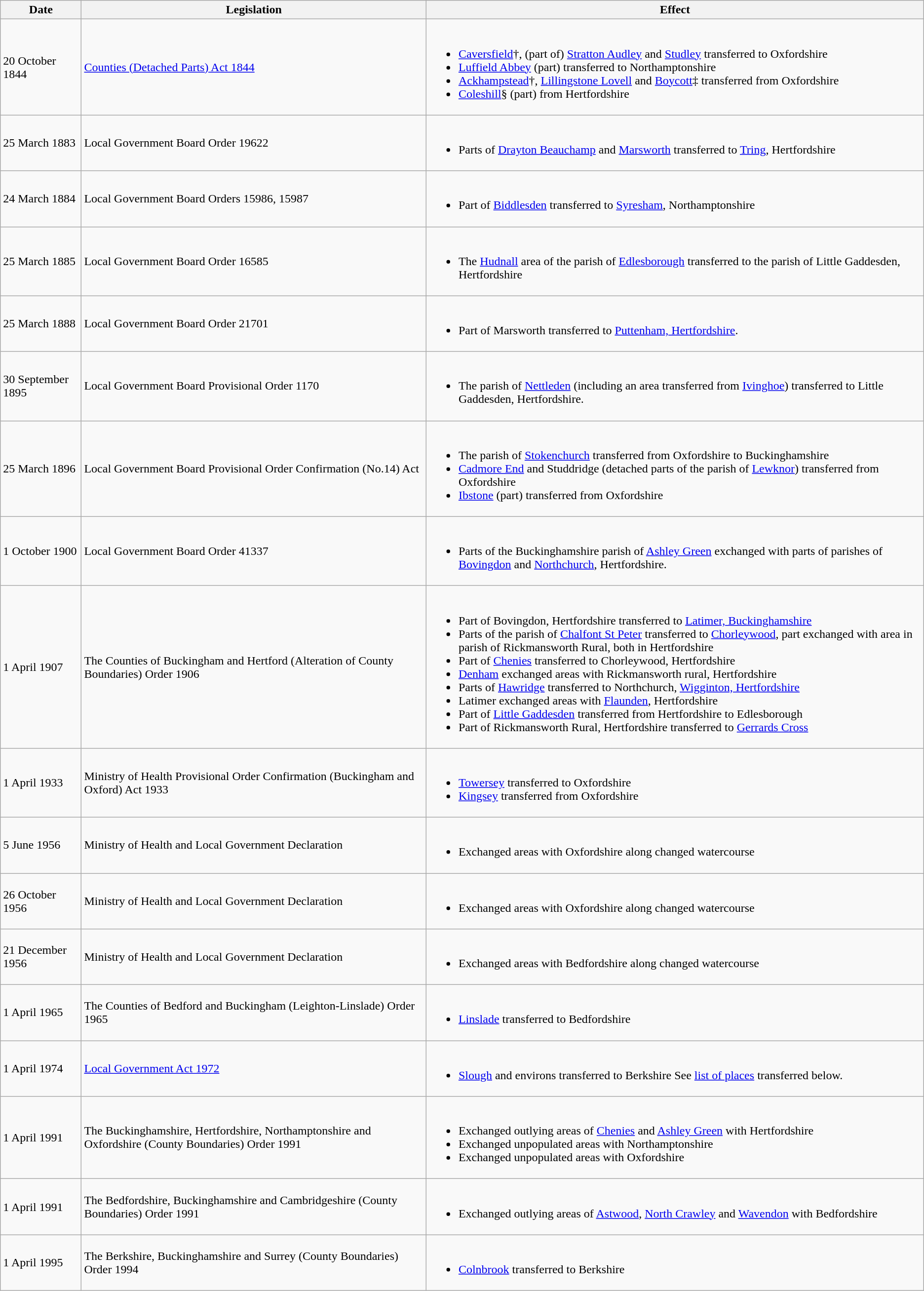<table class="wikitable">
<tr>
<th>Date</th>
<th>Legislation</th>
<th>Effect</th>
</tr>
<tr>
<td>20 October 1844</td>
<td><a href='#'>Counties (Detached Parts) Act 1844</a></td>
<td><br><ul><li><a href='#'>Caversfield</a>†, (part of) <a href='#'>Stratton Audley</a> and <a href='#'>Studley</a> transferred to Oxfordshire</li><li><a href='#'>Luffield Abbey</a> (part) transferred to Northamptonshire</li><li><a href='#'>Ackhampstead</a>†, <a href='#'>Lillingstone Lovell</a> and <a href='#'>Boycott</a>‡ transferred from Oxfordshire</li><li><a href='#'>Coleshill</a>§ (part) from Hertfordshire</li></ul></td>
</tr>
<tr>
<td>25 March 1883</td>
<td>Local Government Board Order 19622</td>
<td><br><ul><li>Parts of <a href='#'>Drayton Beauchamp</a> and <a href='#'>Marsworth</a> transferred to <a href='#'>Tring</a>, Hertfordshire</li></ul></td>
</tr>
<tr>
<td>24 March 1884</td>
<td>Local Government Board Orders 15986, 15987</td>
<td><br><ul><li>Part of <a href='#'>Biddlesden</a> transferred to <a href='#'>Syresham</a>, Northamptonshire</li></ul></td>
</tr>
<tr>
<td>25 March 1885</td>
<td>Local Government Board Order 16585</td>
<td><br><ul><li>The <a href='#'>Hudnall</a> area of the parish of <a href='#'>Edlesborough</a> transferred to the parish of Little Gaddesden, Hertfordshire</li></ul></td>
</tr>
<tr>
<td>25 March 1888</td>
<td>Local Government Board Order 21701</td>
<td><br><ul><li>Part of Marsworth transferred to <a href='#'>Puttenham, Hertfordshire</a>.</li></ul></td>
</tr>
<tr>
<td>30 September 1895</td>
<td>Local Government Board Provisional Order 1170</td>
<td><br><ul><li>The parish of <a href='#'>Nettleden</a> (including an area transferred from <a href='#'>Ivinghoe</a>) transferred to Little Gaddesden, Hertfordshire.</li></ul></td>
</tr>
<tr>
<td>25 March 1896</td>
<td>Local Government Board Provisional Order Confirmation (No.14) Act</td>
<td><br><ul><li>The parish of <a href='#'>Stokenchurch</a> transferred from Oxfordshire to Buckinghamshire</li><li><a href='#'>Cadmore End</a> and Studdridge (detached parts of the parish of <a href='#'>Lewknor</a>) transferred from Oxfordshire</li><li><a href='#'>Ibstone</a> (part) transferred from Oxfordshire</li></ul></td>
</tr>
<tr>
<td>1 October 1900</td>
<td>Local Government Board Order 41337</td>
<td><br><ul><li>Parts of the Buckinghamshire parish of <a href='#'>Ashley Green</a> exchanged with parts of parishes of <a href='#'>Bovingdon</a> and <a href='#'>Northchurch</a>, Hertfordshire.</li></ul></td>
</tr>
<tr>
<td>1 April 1907</td>
<td>The Counties of Buckingham and Hertford (Alteration of County Boundaries) Order 1906</td>
<td><br><ul><li>Part of Bovingdon, Hertfordshire transferred to <a href='#'>Latimer, Buckinghamshire</a></li><li>Parts of the parish of <a href='#'>Chalfont St Peter</a> transferred to <a href='#'>Chorleywood</a>, part exchanged with area in parish of Rickmansworth Rural, both in Hertfordshire</li><li>Part of <a href='#'>Chenies</a> transferred to Chorleywood, Hertfordshire</li><li><a href='#'>Denham</a> exchanged areas with Rickmansworth rural, Hertfordshire</li><li>Parts of <a href='#'>Hawridge</a> transferred to Northchurch, <a href='#'>Wigginton, Hertfordshire</a></li><li>Latimer exchanged areas with <a href='#'>Flaunden</a>, Hertfordshire</li><li>Part of <a href='#'>Little Gaddesden</a> transferred from Hertfordshire to Edlesborough</li><li>Part of Rickmansworth Rural, Hertfordshire transferred to <a href='#'>Gerrards Cross</a></li></ul></td>
</tr>
<tr>
<td>1 April 1933</td>
<td>Ministry of Health Provisional Order Confirmation (Buckingham and Oxford) Act 1933</td>
<td><br><ul><li><a href='#'>Towersey</a> transferred to Oxfordshire</li><li><a href='#'>Kingsey</a> transferred from Oxfordshire</li></ul></td>
</tr>
<tr>
<td>5 June 1956</td>
<td>Ministry of Health and Local Government Declaration</td>
<td><br><ul><li>Exchanged areas with Oxfordshire along changed watercourse</li></ul></td>
</tr>
<tr>
<td>26 October 1956</td>
<td>Ministry of Health and Local Government Declaration</td>
<td><br><ul><li>Exchanged areas with Oxfordshire along changed watercourse</li></ul></td>
</tr>
<tr>
<td>21 December 1956</td>
<td>Ministry of Health and Local Government Declaration</td>
<td><br><ul><li>Exchanged areas with Bedfordshire along changed watercourse</li></ul></td>
</tr>
<tr>
<td>1 April 1965</td>
<td>The Counties of Bedford and Buckingham (Leighton-Linslade) Order 1965</td>
<td><br><ul><li><a href='#'>Linslade</a> transferred to Bedfordshire</li></ul></td>
</tr>
<tr>
<td>1 April 1974</td>
<td><a href='#'>Local Government Act 1972</a></td>
<td><br><ul><li><a href='#'>Slough</a> and environs transferred to Berkshire  See <a href='#'>list of places</a> transferred below.</li></ul></td>
</tr>
<tr>
<td>1 April 1991</td>
<td>The Buckinghamshire, Hertfordshire, Northamptonshire and Oxfordshire (County Boundaries) Order 1991</td>
<td><br><ul><li>Exchanged outlying areas of <a href='#'>Chenies</a> and <a href='#'>Ashley Green</a> with Hertfordshire</li><li>Exchanged unpopulated areas with Northamptonshire</li><li>Exchanged unpopulated areas with Oxfordshire</li></ul></td>
</tr>
<tr>
<td>1 April 1991</td>
<td>The Bedfordshire, Buckinghamshire and Cambridgeshire (County Boundaries) Order 1991</td>
<td><br><ul><li>Exchanged outlying areas of <a href='#'>Astwood</a>, <a href='#'>North Crawley</a> and <a href='#'>Wavendon</a> with Bedfordshire</li></ul></td>
</tr>
<tr>
<td>1 April 1995</td>
<td>The Berkshire, Buckinghamshire and Surrey (County Boundaries) Order 1994</td>
<td><br><ul><li><a href='#'>Colnbrook</a> transferred to Berkshire</li></ul></td>
</tr>
</table>
